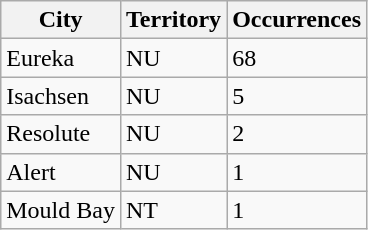<table class="wikitable sortable">
<tr>
<th>City</th>
<th>Territory</th>
<th>Occurrences</th>
</tr>
<tr>
<td>Eureka</td>
<td>NU</td>
<td>68</td>
</tr>
<tr>
<td>Isachsen</td>
<td>NU</td>
<td>5</td>
</tr>
<tr>
<td>Resolute</td>
<td>NU</td>
<td>2</td>
</tr>
<tr>
<td>Alert</td>
<td>NU</td>
<td>1</td>
</tr>
<tr>
<td>Mould Bay</td>
<td>NT</td>
<td>1</td>
</tr>
</table>
